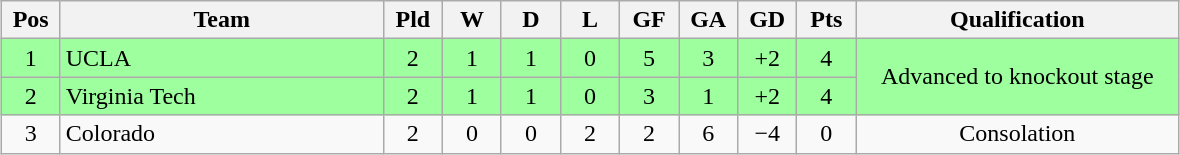<table class="wikitable" style="text-align:center; margin: 1em auto">
<tr>
<th style="width:2em">Pos</th>
<th style="width:13em">Team</th>
<th style="width:2em">Pld</th>
<th style="width:2em">W</th>
<th style="width:2em">D</th>
<th style="width:2em">L</th>
<th style="width:2em">GF</th>
<th style="width:2em">GA</th>
<th style="width:2em">GD</th>
<th style="width:2em">Pts</th>
<th style="width:13em">Qualification</th>
</tr>
<tr bgcolor="#9eff9e">
<td>1</td>
<td style="text-align:left">UCLA</td>
<td>2</td>
<td>1</td>
<td>1</td>
<td>0</td>
<td>5</td>
<td>3</td>
<td>+2</td>
<td>4</td>
<td rowspan="2">Advanced to knockout stage</td>
</tr>
<tr bgcolor="#9eff9e">
<td>2</td>
<td style="text-align:left">Virginia Tech</td>
<td>2</td>
<td>1</td>
<td>1</td>
<td>0</td>
<td>3</td>
<td>1</td>
<td>+2</td>
<td>4</td>
</tr>
<tr>
<td>3</td>
<td style="text-align:left">Colorado</td>
<td>2</td>
<td>0</td>
<td>0</td>
<td>2</td>
<td>2</td>
<td>6</td>
<td>−4</td>
<td>0</td>
<td>Consolation</td>
</tr>
</table>
